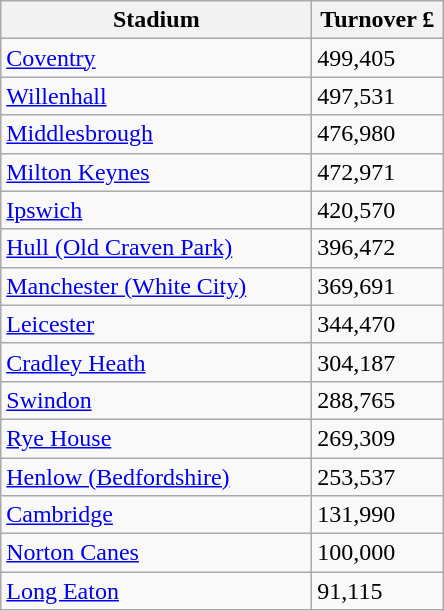<table class="wikitable">
<tr>
<th width=200>Stadium</th>
<th width=80>Turnover £</th>
</tr>
<tr>
<td><a href='#'>Coventry</a></td>
<td>499,405</td>
</tr>
<tr>
<td><a href='#'>Willenhall</a></td>
<td>497,531</td>
</tr>
<tr>
<td><a href='#'>Middlesbrough</a></td>
<td>476,980</td>
</tr>
<tr>
<td><a href='#'>Milton Keynes</a></td>
<td>472,971</td>
</tr>
<tr>
<td><a href='#'>Ipswich</a></td>
<td>420,570</td>
</tr>
<tr>
<td><a href='#'>Hull (Old Craven Park)</a></td>
<td>396,472</td>
</tr>
<tr>
<td><a href='#'>Manchester (White City)</a></td>
<td>369,691</td>
</tr>
<tr>
<td><a href='#'>Leicester</a></td>
<td>344,470</td>
</tr>
<tr>
<td><a href='#'>Cradley Heath</a></td>
<td>304,187</td>
</tr>
<tr>
<td><a href='#'>Swindon</a></td>
<td>288,765</td>
</tr>
<tr>
<td><a href='#'>Rye House</a></td>
<td>269,309</td>
</tr>
<tr>
<td><a href='#'>Henlow (Bedfordshire)</a></td>
<td>253,537</td>
</tr>
<tr>
<td><a href='#'>Cambridge</a></td>
<td>131,990</td>
</tr>
<tr>
<td><a href='#'>Norton Canes</a></td>
<td>100,000</td>
</tr>
<tr>
<td><a href='#'>Long Eaton</a></td>
<td>91,115</td>
</tr>
</table>
